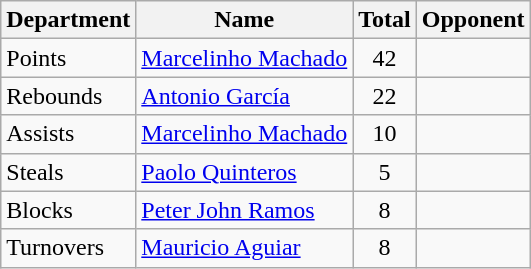<table class=wikitable>
<tr>
<th>Department</th>
<th>Name</th>
<th>Total</th>
<th>Opponent</th>
</tr>
<tr>
<td>Points</td>
<td> <a href='#'>Marcelinho Machado</a></td>
<td align=center>42</td>
<td></td>
</tr>
<tr>
<td>Rebounds</td>
<td> <a href='#'>Antonio García</a></td>
<td align=center>22</td>
<td></td>
</tr>
<tr>
<td>Assists</td>
<td> <a href='#'>Marcelinho Machado</a></td>
<td align=center>10</td>
<td></td>
</tr>
<tr>
<td>Steals</td>
<td> <a href='#'>Paolo Quinteros</a></td>
<td align=center>5</td>
<td></td>
</tr>
<tr>
<td>Blocks</td>
<td> <a href='#'>Peter John Ramos</a></td>
<td align=center>8</td>
<td></td>
</tr>
<tr>
<td>Turnovers</td>
<td> <a href='#'>Mauricio Aguiar</a></td>
<td align=center>8</td>
<td></td>
</tr>
</table>
